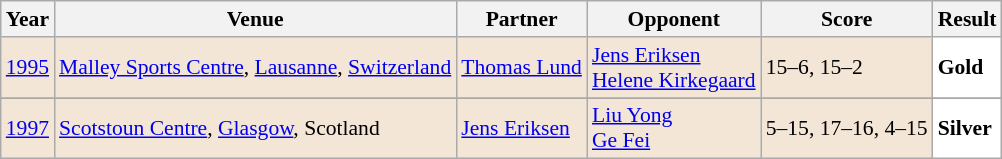<table class="sortable wikitable" style="font-size: 90%;">
<tr>
<th>Year</th>
<th>Venue</th>
<th>Partner</th>
<th>Opponent</th>
<th>Score</th>
<th>Result</th>
</tr>
<tr style="background:#F3E6D7">
<td align="center"><a href='#'>1995</a></td>
<td align="left"><a href='#'>Malley Sports Centre</a>, <a href='#'>Lausanne</a>, <a href='#'>Switzerland</a></td>
<td align="left"> <a href='#'>Thomas Lund</a></td>
<td align="left"> <a href='#'>Jens Eriksen</a> <br>  <a href='#'>Helene Kirkegaard</a></td>
<td align="left">15–6, 15–2</td>
<td style="text-align:left; background: white"> <strong>Gold</strong></td>
</tr>
<tr>
</tr>
<tr style="background:#F3E6D7">
<td align="center"><a href='#'>1997</a></td>
<td align="left"><a href='#'>Scotstoun Centre</a>, <a href='#'>Glasgow</a>, Scotland</td>
<td align="left"> <a href='#'>Jens Eriksen</a></td>
<td align="left"> <a href='#'>Liu Yong</a><br> <a href='#'>Ge Fei</a></td>
<td align="left">5–15, 17–16, 4–15</td>
<td style="text-align:left; background:white"> <strong>Silver</strong></td>
</tr>
</table>
